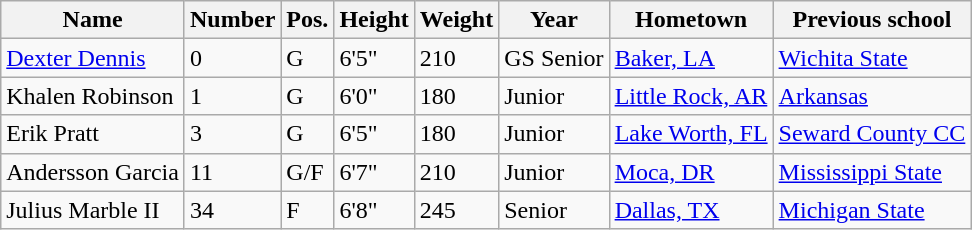<table class="wikitable sortable" border="1">
<tr>
<th>Name</th>
<th>Number</th>
<th>Pos.</th>
<th>Height</th>
<th>Weight</th>
<th>Year</th>
<th>Hometown</th>
<th class="unsortable">Previous school</th>
</tr>
<tr>
<td><a href='#'>Dexter Dennis</a></td>
<td>0</td>
<td>G</td>
<td>6'5"</td>
<td>210</td>
<td>GS Senior</td>
<td><a href='#'>Baker, LA</a></td>
<td><a href='#'>Wichita State</a></td>
</tr>
<tr>
<td>Khalen Robinson</td>
<td>1</td>
<td>G</td>
<td>6'0"</td>
<td>180</td>
<td>Junior</td>
<td><a href='#'>Little Rock, AR</a></td>
<td><a href='#'>Arkansas</a></td>
</tr>
<tr>
<td>Erik Pratt</td>
<td>3</td>
<td>G</td>
<td>6'5"</td>
<td>180</td>
<td>Junior</td>
<td><a href='#'>Lake Worth, FL</a></td>
<td><a href='#'>Seward County CC</a></td>
</tr>
<tr>
<td>Andersson Garcia</td>
<td>11</td>
<td>G/F</td>
<td>6'7"</td>
<td>210</td>
<td>Junior</td>
<td><a href='#'>Moca, DR</a></td>
<td><a href='#'>Mississippi State</a></td>
</tr>
<tr>
<td>Julius Marble II</td>
<td>34</td>
<td>F</td>
<td>6'8"</td>
<td>245</td>
<td>Senior</td>
<td><a href='#'>Dallas, TX</a></td>
<td><a href='#'>Michigan State</a></td>
</tr>
</table>
